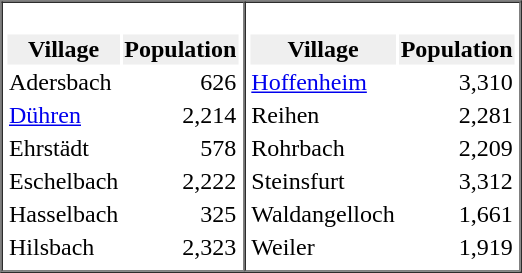<table border="1" cellspacing="0">
<tr>
<td valign="top"><br><table>
<tr>
<th style="background:#efefef;">Village</th>
<th style="background:#efefef;">Population</th>
</tr>
<tr ---->
<td> Adersbach</td>
<td align="right">626</td>
</tr>
<tr ---->
<td> <a href='#'>Dühren</a></td>
<td align="right">2,214</td>
</tr>
<tr ---->
<td> Ehrstädt</td>
<td align="right">578</td>
</tr>
<tr ---->
<td> Eschelbach</td>
<td align="right">2,222</td>
</tr>
<tr ---->
<td> Hasselbach</td>
<td align="right">325</td>
</tr>
<tr ---->
<td> Hilsbach</td>
<td align="right">2,323</td>
</tr>
</table>
</td>
<td valign="top"><br><table>
<tr>
<th style="background:#efefef;">Village</th>
<th style="background:#efefef;">Population</th>
</tr>
<tr ---->
<td> <a href='#'>Hoffenheim</a></td>
<td align="right">3,310</td>
</tr>
<tr ---->
<td> Reihen</td>
<td align="right">2,281</td>
</tr>
<tr ---->
<td> Rohrbach</td>
<td align="right">2,209</td>
</tr>
<tr ---->
<td> Steinsfurt</td>
<td align="right">3,312</td>
</tr>
<tr ---->
<td> Waldangelloch</td>
<td align="right">1,661</td>
</tr>
<tr ---->
<td> Weiler</td>
<td align="right">1,919</td>
</tr>
<tr ---->
</tr>
</table>
</td>
</tr>
</table>
